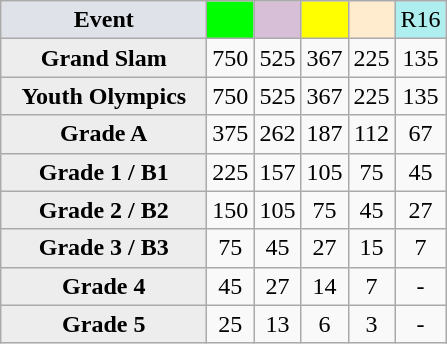<table class="wikitable" style="text-align:center;">
<tr>
<td style="width:130px; background:#dfe2e9;"><strong>Event</strong></td>
<td style="background:lime;"></td>
<td style="background:thistle;"></td>
<td style="background:#ff0;"></td>
<td style="background:#ffebcd;"></td>
<td style="background:#afeeee;">R16</td>
</tr>
<tr>
<th style="background:#ededed;">Grand Slam</th>
<td>750</td>
<td>525</td>
<td>367</td>
<td>225</td>
<td>135</td>
</tr>
<tr>
<th style="background:#ededed;">Youth Olympics</th>
<td>750</td>
<td>525</td>
<td>367</td>
<td>225</td>
<td>135</td>
</tr>
<tr>
<th style="background:#ededed;">Grade A</th>
<td>375</td>
<td>262</td>
<td>187</td>
<td>112</td>
<td>67</td>
</tr>
<tr>
<th style="background:#ededed;">Grade 1 / B1</th>
<td>225</td>
<td>157</td>
<td>105</td>
<td>75</td>
<td>45</td>
</tr>
<tr>
<th style="background:#ededed;">Grade 2 / B2</th>
<td>150</td>
<td>105</td>
<td>75</td>
<td>45</td>
<td>27</td>
</tr>
<tr>
<th style="background:#ededed;">Grade 3 / B3</th>
<td>75</td>
<td>45</td>
<td>27</td>
<td>15</td>
<td>7</td>
</tr>
<tr>
<th style="background:#ededed;">Grade 4</th>
<td>45</td>
<td>27</td>
<td>14</td>
<td>7</td>
<td>-</td>
</tr>
<tr>
<th style="background:#ededed;">Grade 5</th>
<td>25</td>
<td>13</td>
<td>6</td>
<td>3</td>
<td>-</td>
</tr>
</table>
